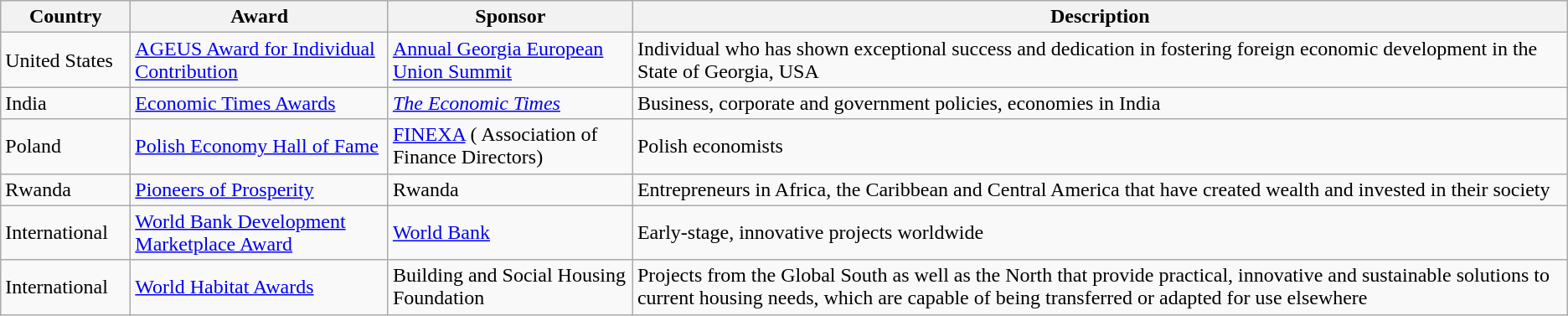<table class="wikitable sortable">
<tr>
<th style="width:6em;">Country</th>
<th>Award</th>
<th>Sponsor</th>
<th>Description</th>
</tr>
<tr>
<td>United States</td>
<td><a href='#'>AGEUS Award for Individual Contribution</a></td>
<td><a href='#'>Annual Georgia European Union Summit</a></td>
<td>Individual who has shown exceptional success and dedication in fostering foreign economic development in the State of Georgia, USA</td>
</tr>
<tr>
<td>India</td>
<td><a href='#'>Economic Times Awards</a></td>
<td><em><a href='#'>The Economic Times</a></em></td>
<td>Business, corporate and government policies, economies in India</td>
</tr>
<tr>
<td>Poland</td>
<td><a href='#'>Polish Economy Hall of Fame</a></td>
<td><a href='#'>FINEXA</a> ( Association of Finance Directors)</td>
<td>Polish economists</td>
</tr>
<tr>
<td>Rwanda</td>
<td><a href='#'>Pioneers of Prosperity</a></td>
<td>Rwanda</td>
<td>Entrepreneurs in Africa, the Caribbean and Central America that have created wealth and invested in their society</td>
</tr>
<tr>
<td>International</td>
<td><a href='#'>World Bank Development Marketplace Award</a></td>
<td><a href='#'>World Bank</a></td>
<td>Early-stage, innovative projects worldwide</td>
</tr>
<tr>
<td>International</td>
<td><a href='#'>World Habitat Awards</a></td>
<td>Building and Social Housing Foundation</td>
<td>Projects from the Global South as well as the North that provide practical, innovative and sustainable solutions to current housing needs, which are capable of being transferred or adapted for use elsewhere</td>
</tr>
</table>
